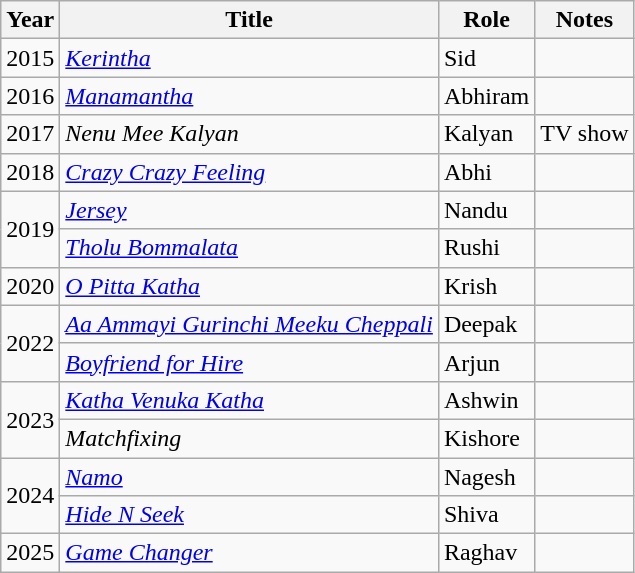<table class="wikitable sortable">
<tr>
<th>Year</th>
<th>Title</th>
<th>Role</th>
<th class="unsortable">Notes</th>
</tr>
<tr>
<td>2015</td>
<td><em><a href='#'>Kerintha</a></em></td>
<td>Sid</td>
<td></td>
</tr>
<tr>
<td>2016</td>
<td><em><a href='#'>Manamantha</a></em></td>
<td>Abhiram</td>
<td></td>
</tr>
<tr>
<td>2017</td>
<td><em>Nenu Mee Kalyan</em></td>
<td>Kalyan</td>
<td>TV show</td>
</tr>
<tr>
<td>2018</td>
<td><em><a href='#'>Crazy Crazy Feeling</a></em></td>
<td>Abhi</td>
<td></td>
</tr>
<tr>
<td rowspan="2">2019</td>
<td><em><a href='#'>Jersey</a></em></td>
<td>Nandu</td>
<td></td>
</tr>
<tr>
<td><em><a href='#'>Tholu Bommalata</a></em></td>
<td>Rushi</td>
<td></td>
</tr>
<tr>
<td>2020</td>
<td><em><a href='#'>O Pitta Katha</a></em></td>
<td>Krish</td>
<td></td>
</tr>
<tr>
<td rowspan="2">2022</td>
<td><em><a href='#'>Aa Ammayi Gurinchi Meeku Cheppali</a></em></td>
<td>Deepak</td>
<td></td>
</tr>
<tr>
<td><em><a href='#'>Boyfriend for Hire</a></em></td>
<td>Arjun</td>
<td></td>
</tr>
<tr>
<td rowspan="2">2023</td>
<td><em><a href='#'>Katha Venuka Katha</a></em></td>
<td>Ashwin</td>
<td></td>
</tr>
<tr>
<td><em>Matchfixing</em></td>
<td>Kishore</td>
<td></td>
</tr>
<tr>
<td rowspan="2">2024</td>
<td><a href='#'><em>Namo</em></a></td>
<td>Nagesh</td>
<td></td>
</tr>
<tr>
<td><em><a href='#'>Hide N Seek</a></em></td>
<td>Shiva</td>
<td></td>
</tr>
<tr>
<td>2025</td>
<td><em><a href='#'>Game Changer</a></em></td>
<td>Raghav</td>
<td></td>
</tr>
</table>
